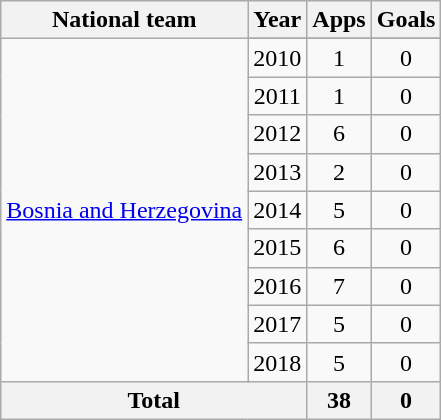<table class="wikitable" style="text-align:center">
<tr>
<th>National team</th>
<th>Year</th>
<th>Apps</th>
<th>Goals</th>
</tr>
<tr>
<td rowspan=10><a href='#'>Bosnia and Herzegovina</a></td>
</tr>
<tr>
<td>2010</td>
<td>1</td>
<td>0</td>
</tr>
<tr>
<td>2011</td>
<td>1</td>
<td>0</td>
</tr>
<tr>
<td>2012</td>
<td>6</td>
<td>0</td>
</tr>
<tr>
<td>2013</td>
<td>2</td>
<td>0</td>
</tr>
<tr>
<td>2014</td>
<td>5</td>
<td>0</td>
</tr>
<tr>
<td>2015</td>
<td>6</td>
<td>0</td>
</tr>
<tr>
<td>2016</td>
<td>7</td>
<td>0</td>
</tr>
<tr>
<td>2017</td>
<td>5</td>
<td>0</td>
</tr>
<tr>
<td>2018</td>
<td>5</td>
<td>0</td>
</tr>
<tr>
<th colspan=2>Total</th>
<th>38</th>
<th>0</th>
</tr>
</table>
